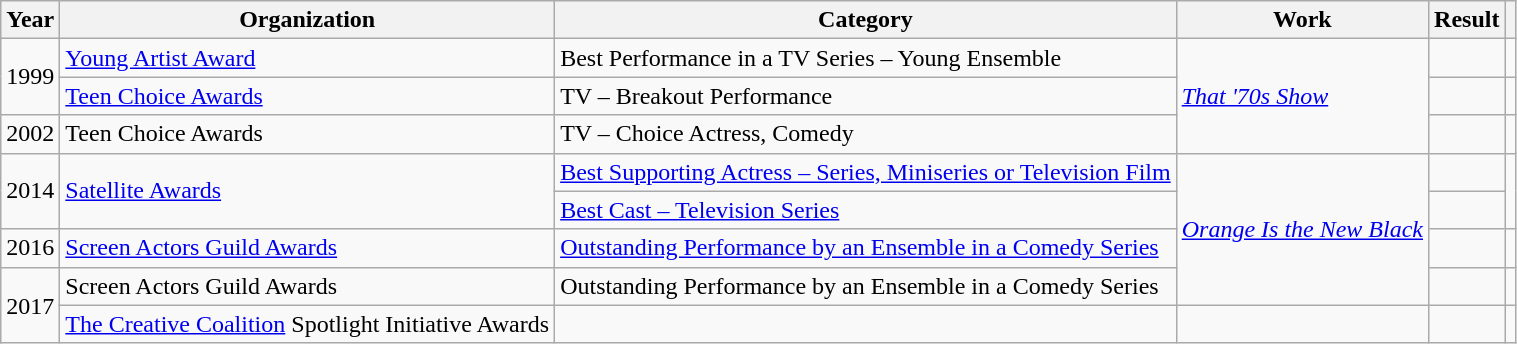<table class="wikitable">
<tr>
<th>Year</th>
<th>Organization</th>
<th>Category</th>
<th>Work</th>
<th>Result</th>
<th></th>
</tr>
<tr>
<td rowspan="2">1999</td>
<td><a href='#'>Young Artist Award</a></td>
<td>Best Performance in a TV Series – Young Ensemble</td>
<td rowspan="3"><em><a href='#'>That '70s Show</a></em></td>
<td></td>
<td></td>
</tr>
<tr>
<td><a href='#'>Teen Choice Awards</a></td>
<td>TV – Breakout Performance</td>
<td></td>
<td></td>
</tr>
<tr>
<td>2002</td>
<td>Teen Choice Awards</td>
<td>TV – Choice Actress, Comedy</td>
<td></td>
<td></td>
</tr>
<tr>
<td rowspan="2">2014</td>
<td rowspan="2"><a href='#'>Satellite Awards</a></td>
<td><a href='#'>Best Supporting Actress – Series, Miniseries or Television Film</a></td>
<td rowspan="4"><em><a href='#'>Orange Is the New Black</a></em></td>
<td></td>
<td rowspan="2"></td>
</tr>
<tr>
<td><a href='#'>Best Cast – Television Series</a></td>
<td></td>
</tr>
<tr>
<td>2016</td>
<td><a href='#'>Screen Actors Guild Awards</a></td>
<td><a href='#'>Outstanding Performance by an Ensemble in a Comedy Series</a></td>
<td></td>
<td></td>
</tr>
<tr>
<td rowspan=2>2017</td>
<td>Screen Actors Guild Awards</td>
<td>Outstanding Performance by an Ensemble in a Comedy Series</td>
<td></td>
<td></td>
</tr>
<tr>
<td><a href='#'>The Creative Coalition</a> Spotlight Initiative Awards</td>
<td></td>
<td></td>
<td></td>
<td></td>
</tr>
</table>
